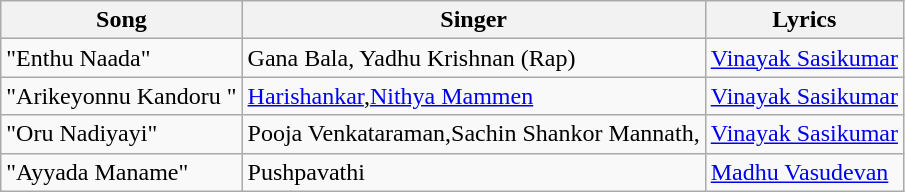<table class="wikitable">
<tr>
<th>Song</th>
<th>Singer</th>
<th>Lyrics</th>
</tr>
<tr>
<td>"Enthu Naada"</td>
<td>Gana Bala, Yadhu Krishnan (Rap)</td>
<td><a href='#'>Vinayak Sasikumar</a></td>
</tr>
<tr>
<td>"Arikeyonnu Kandoru "</td>
<td><a href='#'>Harishankar</a>,<a href='#'>Nithya Mammen</a></td>
<td><a href='#'>Vinayak Sasikumar</a></td>
</tr>
<tr>
<td>"Oru Nadiyayi"</td>
<td>Pooja Venkataraman,Sachin Shankor Mannath,</td>
<td><a href='#'>Vinayak Sasikumar</a></td>
</tr>
<tr>
<td>"Ayyada Maname"</td>
<td>Pushpavathi</td>
<td><a href='#'>Madhu Vasudevan</a></td>
</tr>
</table>
